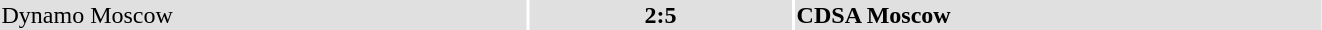<table width="70%">
<tr bgcolor="#e0e0e0">
<td style="width:40%;">Dynamo Moscow</td>
<th style="width:20%;"><strong>2:5</strong></th>
<td style="width:40%;"><strong>CDSA Moscow</strong></td>
</tr>
</table>
